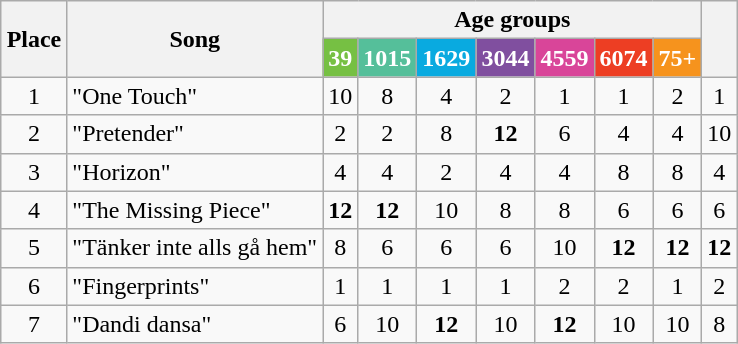<table class="wikitable" style="margin: 1em auto 1em auto; text-align:center;">
<tr>
<th rowspan="2">Place</th>
<th rowspan="2">Song</th>
<th colspan="7">Age groups</th>
<th rowspan="2"></th>
</tr>
<tr>
<th style="background:#76C043;color:white;">39</th>
<th style="background:#55BF9A;color:white;">1015</th>
<th style="background:#09AAE0;color:white;">1629</th>
<th style="background:#804F9F;color:white;">3044</th>
<th style="background:#D94599;color:white;">4559</th>
<th style="background:#ED3E23;color:white;">6074</th>
<th style="background:#F6931D;color:white;">75+</th>
</tr>
<tr>
<td>1</td>
<td style="text-align:left;">"One Touch"</td>
<td>10</td>
<td>8</td>
<td>4</td>
<td>2</td>
<td>1</td>
<td>1</td>
<td>2</td>
<td>1</td>
</tr>
<tr>
<td>2</td>
<td style="text-align:left;">"Pretender"</td>
<td>2</td>
<td>2</td>
<td>8</td>
<td><strong>12</strong></td>
<td>6</td>
<td>4</td>
<td>4</td>
<td>10</td>
</tr>
<tr>
<td>3</td>
<td style="text-align:left;">"Horizon"</td>
<td>4</td>
<td>4</td>
<td>2</td>
<td>4</td>
<td>4</td>
<td>8</td>
<td>8</td>
<td>4</td>
</tr>
<tr>
<td>4</td>
<td style="text-align:left;">"The Missing Piece"</td>
<td><strong>12</strong></td>
<td><strong>12</strong></td>
<td>10</td>
<td>8</td>
<td>8</td>
<td>6</td>
<td>6</td>
<td>6</td>
</tr>
<tr>
<td>5</td>
<td style="text-align:left;">"Tänker inte alls gå hem"</td>
<td>8</td>
<td>6</td>
<td>6</td>
<td>6</td>
<td>10</td>
<td><strong>12</strong></td>
<td><strong>12</strong></td>
<td><strong>12</strong></td>
</tr>
<tr>
<td>6</td>
<td style="text-align:left;">"Fingerprints"</td>
<td>1</td>
<td>1</td>
<td>1</td>
<td>1</td>
<td>2</td>
<td>2</td>
<td>1</td>
<td>2</td>
</tr>
<tr>
<td>7</td>
<td style="text-align:left;">"Dandi dansa"</td>
<td>6</td>
<td>10</td>
<td><strong>12</strong></td>
<td>10</td>
<td><strong>12</strong></td>
<td>10</td>
<td>10</td>
<td>8</td>
</tr>
</table>
